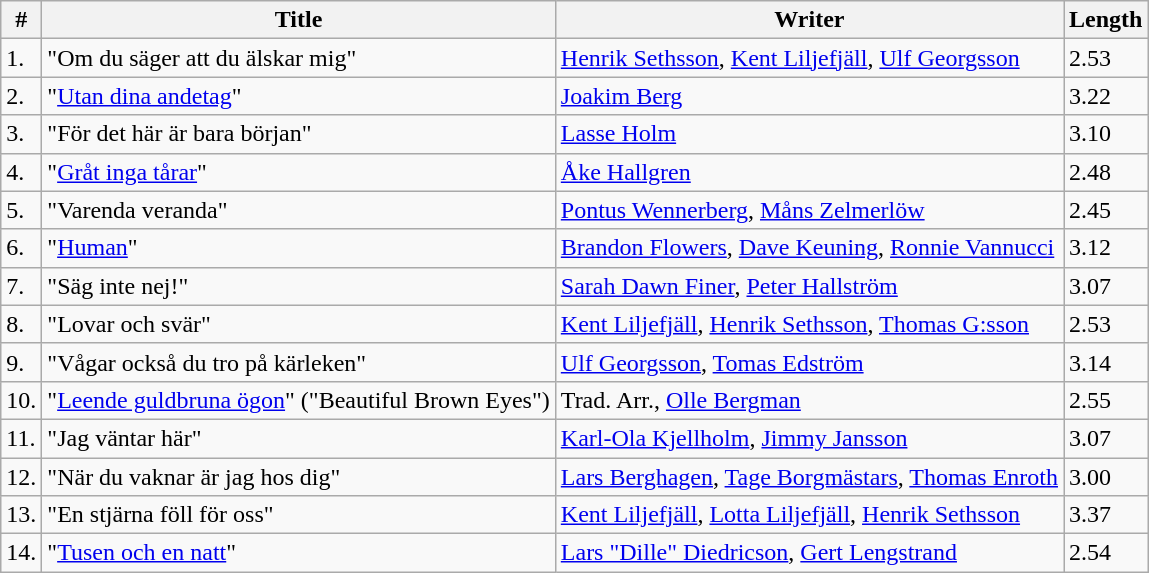<table class="wikitable">
<tr>
<th>#</th>
<th>Title</th>
<th>Writer</th>
<th>Length</th>
</tr>
<tr>
<td>1.</td>
<td>"Om du säger att du älskar mig"</td>
<td><a href='#'>Henrik Sethsson</a>, <a href='#'>Kent Liljefjäll</a>, <a href='#'>Ulf Georgsson</a></td>
<td>2.53</td>
</tr>
<tr>
<td>2.</td>
<td>"<a href='#'>Utan dina andetag</a>"</td>
<td><a href='#'>Joakim Berg</a></td>
<td>3.22</td>
</tr>
<tr>
<td>3.</td>
<td>"För det här är bara början"</td>
<td><a href='#'>Lasse Holm</a></td>
<td>3.10</td>
</tr>
<tr>
<td>4.</td>
<td>"<a href='#'>Gråt inga tårar</a>"</td>
<td><a href='#'>Åke Hallgren</a></td>
<td>2.48</td>
</tr>
<tr>
<td>5.</td>
<td>"Varenda veranda"</td>
<td><a href='#'>Pontus Wennerberg</a>, <a href='#'>Måns Zelmerlöw</a></td>
<td>2.45</td>
</tr>
<tr>
<td>6.</td>
<td>"<a href='#'>Human</a>"</td>
<td><a href='#'>Brandon Flowers</a>, <a href='#'>Dave Keuning</a>, <a href='#'>Ronnie Vannucci</a></td>
<td>3.12</td>
</tr>
<tr>
<td>7.</td>
<td>"Säg inte nej!"</td>
<td><a href='#'>Sarah Dawn Finer</a>, <a href='#'>Peter Hallström</a></td>
<td>3.07</td>
</tr>
<tr>
<td>8.</td>
<td>"Lovar och svär"</td>
<td><a href='#'>Kent Liljefjäll</a>, <a href='#'>Henrik Sethsson</a>, <a href='#'>Thomas G:sson</a></td>
<td>2.53</td>
</tr>
<tr>
<td>9.</td>
<td>"Vågar också du tro på kärleken"</td>
<td><a href='#'>Ulf Georgsson</a>, <a href='#'>Tomas Edström</a></td>
<td>3.14</td>
</tr>
<tr>
<td>10.</td>
<td>"<a href='#'>Leende guldbruna ögon</a>" ("Beautiful Brown Eyes")</td>
<td>Trad. Arr., <a href='#'>Olle Bergman</a></td>
<td>2.55</td>
</tr>
<tr>
<td>11.</td>
<td>"Jag väntar här"</td>
<td><a href='#'>Karl-Ola Kjellholm</a>, <a href='#'>Jimmy Jansson</a></td>
<td>3.07</td>
</tr>
<tr>
<td>12.</td>
<td>"När du vaknar är jag hos dig"</td>
<td><a href='#'>Lars Berghagen</a>, <a href='#'>Tage Borgmästars</a>, <a href='#'>Thomas Enroth</a></td>
<td>3.00</td>
</tr>
<tr>
<td>13.</td>
<td>"En stjärna föll för oss"</td>
<td><a href='#'>Kent Liljefjäll</a>, <a href='#'>Lotta Liljefjäll</a>, <a href='#'>Henrik Sethsson</a></td>
<td>3.37</td>
</tr>
<tr>
<td>14.</td>
<td>"<a href='#'>Tusen och en natt</a>"</td>
<td><a href='#'>Lars "Dille" Diedricson</a>, <a href='#'>Gert Lengstrand</a></td>
<td>2.54</td>
</tr>
</table>
